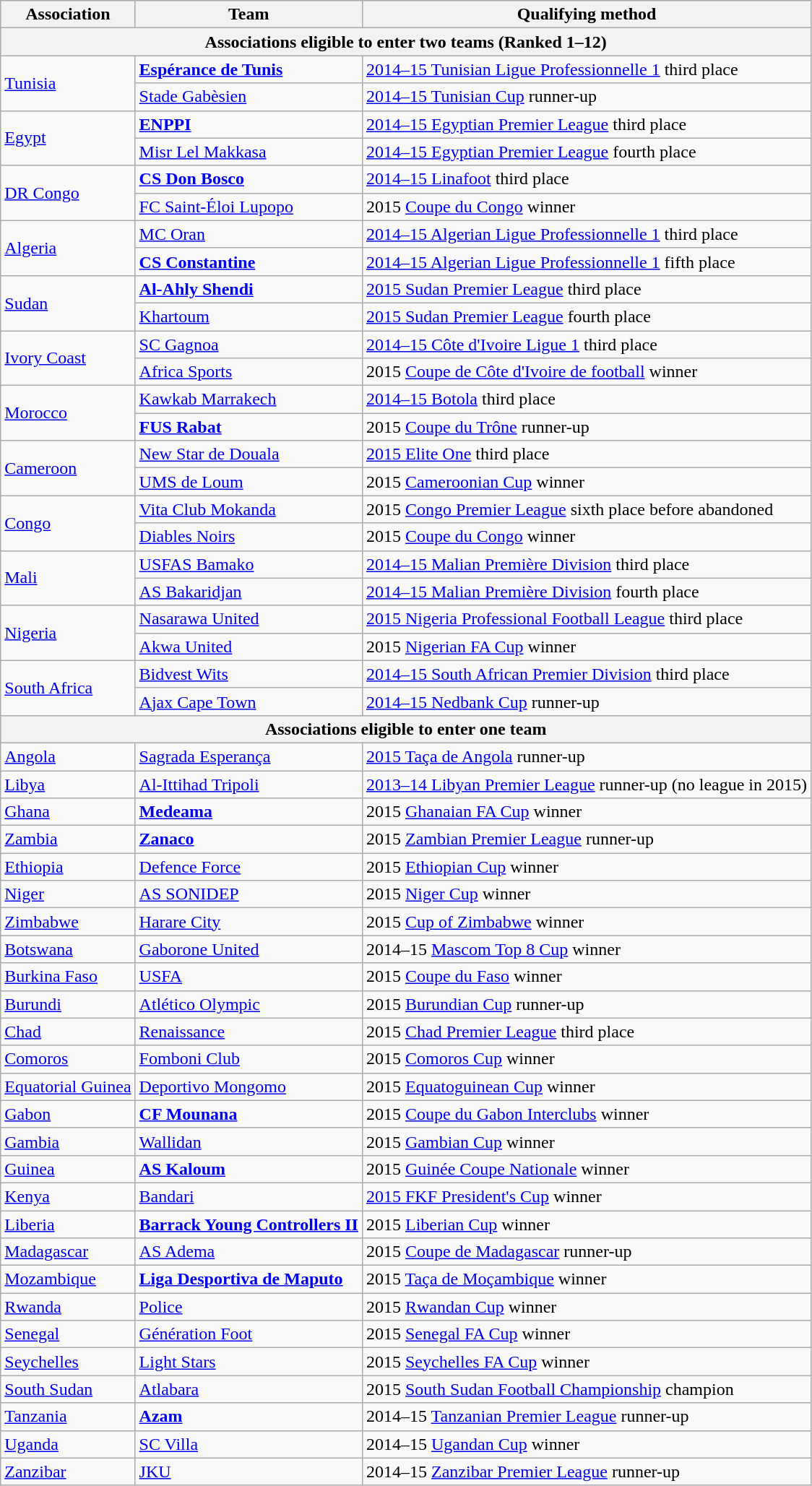<table class="wikitable">
<tr>
<th>Association</th>
<th>Team</th>
<th>Qualifying method</th>
</tr>
<tr>
<th colspan=3>Associations eligible to enter two teams (Ranked 1–12)</th>
</tr>
<tr>
<td rowspan=2> <a href='#'>Tunisia</a><br></td>
<td><strong><a href='#'>Espérance de Tunis</a></strong></td>
<td><a href='#'>2014–15 Tunisian Ligue Professionnelle 1</a> third place</td>
</tr>
<tr>
<td><a href='#'>Stade Gabèsien</a></td>
<td><a href='#'>2014–15 Tunisian Cup</a> runner-up</td>
</tr>
<tr>
<td rowspan=2> <a href='#'>Egypt</a><br></td>
<td><strong><a href='#'>ENPPI</a></strong></td>
<td><a href='#'>2014–15 Egyptian Premier League</a> third place</td>
</tr>
<tr>
<td><a href='#'>Misr Lel Makkasa</a></td>
<td><a href='#'>2014–15 Egyptian Premier League</a> fourth place</td>
</tr>
<tr>
<td rowspan=2> <a href='#'>DR Congo</a><br></td>
<td><strong><a href='#'>CS Don Bosco</a></strong></td>
<td><a href='#'>2014–15 Linafoot</a> third place</td>
</tr>
<tr>
<td><a href='#'>FC Saint-Éloi Lupopo</a></td>
<td>2015 <a href='#'>Coupe du Congo</a> winner</td>
</tr>
<tr>
<td rowspan=2> <a href='#'>Algeria</a><br></td>
<td><a href='#'>MC Oran</a></td>
<td><a href='#'>2014–15 Algerian Ligue Professionnelle 1</a> third place</td>
</tr>
<tr>
<td><strong><a href='#'>CS Constantine</a></strong></td>
<td><a href='#'>2014–15 Algerian Ligue Professionnelle 1</a> fifth place</td>
</tr>
<tr>
<td rowspan=2> <a href='#'>Sudan</a><br></td>
<td><strong><a href='#'>Al-Ahly Shendi</a></strong></td>
<td><a href='#'>2015 Sudan Premier League</a> third place</td>
</tr>
<tr>
<td><a href='#'>Khartoum</a></td>
<td><a href='#'>2015 Sudan Premier League</a> fourth place</td>
</tr>
<tr>
<td rowspan=2> <a href='#'>Ivory Coast</a><br></td>
<td><a href='#'>SC Gagnoa</a></td>
<td><a href='#'>2014–15 Côte d'Ivoire Ligue 1</a> third place</td>
</tr>
<tr>
<td><a href='#'>Africa Sports</a></td>
<td>2015 <a href='#'>Coupe de Côte d'Ivoire de football</a> winner</td>
</tr>
<tr>
<td rowspan=2> <a href='#'>Morocco</a><br></td>
<td><a href='#'>Kawkab Marrakech</a></td>
<td><a href='#'>2014–15 Botola</a> third place</td>
</tr>
<tr>
<td><strong><a href='#'>FUS Rabat</a></strong></td>
<td>2015 <a href='#'>Coupe du Trône</a> runner-up</td>
</tr>
<tr>
<td rowspan=2> <a href='#'>Cameroon</a><br></td>
<td><a href='#'>New Star de Douala</a></td>
<td><a href='#'>2015 Elite One</a> third place</td>
</tr>
<tr>
<td><a href='#'>UMS de Loum</a></td>
<td>2015 <a href='#'>Cameroonian Cup</a> winner</td>
</tr>
<tr>
<td rowspan=2> <a href='#'>Congo</a><br></td>
<td><a href='#'>Vita Club Mokanda</a></td>
<td>2015 <a href='#'>Congo Premier League</a> sixth place before abandoned</td>
</tr>
<tr>
<td><a href='#'>Diables Noirs</a></td>
<td>2015 <a href='#'>Coupe du Congo</a> winner</td>
</tr>
<tr>
<td rowspan=2> <a href='#'>Mali</a><br></td>
<td><a href='#'>USFAS Bamako</a></td>
<td><a href='#'>2014–15 Malian Première Division</a> third place</td>
</tr>
<tr>
<td><a href='#'>AS Bakaridjan</a></td>
<td><a href='#'>2014–15 Malian Première Division</a> fourth place</td>
</tr>
<tr>
<td rowspan=2> <a href='#'>Nigeria</a><br></td>
<td><a href='#'>Nasarawa United</a></td>
<td><a href='#'>2015 Nigeria Professional Football League</a> third place</td>
</tr>
<tr>
<td><a href='#'>Akwa United</a></td>
<td>2015 <a href='#'>Nigerian FA Cup</a> winner</td>
</tr>
<tr>
<td rowspan=2> <a href='#'>South Africa</a><br></td>
<td><a href='#'>Bidvest Wits</a></td>
<td><a href='#'>2014–15 South African Premier Division</a> third place</td>
</tr>
<tr>
<td><a href='#'>Ajax Cape Town</a></td>
<td><a href='#'>2014–15 Nedbank Cup</a> runner-up</td>
</tr>
<tr>
<th colspan=3>Associations eligible to enter one team</th>
</tr>
<tr>
<td> <a href='#'>Angola</a><br></td>
<td><a href='#'>Sagrada Esperança</a></td>
<td><a href='#'>2015 Taça de Angola</a> runner-up</td>
</tr>
<tr>
<td> <a href='#'>Libya</a><br></td>
<td><a href='#'>Al-Ittihad Tripoli</a></td>
<td><a href='#'>2013–14 Libyan Premier League</a> runner-up (no league in 2015)</td>
</tr>
<tr>
<td> <a href='#'>Ghana</a><br></td>
<td><strong><a href='#'>Medeama</a></strong></td>
<td>2015 <a href='#'>Ghanaian FA Cup</a> winner</td>
</tr>
<tr>
<td> <a href='#'>Zambia</a><br></td>
<td><strong><a href='#'>Zanaco</a></strong></td>
<td>2015 <a href='#'>Zambian Premier League</a> runner-up</td>
</tr>
<tr>
<td> <a href='#'>Ethiopia</a><br></td>
<td><a href='#'>Defence Force</a></td>
<td>2015 <a href='#'>Ethiopian Cup</a> winner</td>
</tr>
<tr>
<td> <a href='#'>Niger</a><br></td>
<td><a href='#'>AS SONIDEP</a></td>
<td>2015 <a href='#'>Niger Cup</a> winner</td>
</tr>
<tr>
<td> <a href='#'>Zimbabwe</a><br></td>
<td><a href='#'>Harare City</a></td>
<td>2015 <a href='#'>Cup of Zimbabwe</a> winner</td>
</tr>
<tr>
<td> <a href='#'>Botswana</a></td>
<td><a href='#'>Gaborone United</a></td>
<td>2014–15 <a href='#'>Mascom Top 8 Cup</a> winner</td>
</tr>
<tr>
<td> <a href='#'>Burkina Faso</a></td>
<td><a href='#'>USFA</a></td>
<td>2015 <a href='#'>Coupe du Faso</a> winner</td>
</tr>
<tr>
<td> <a href='#'>Burundi</a></td>
<td><a href='#'>Atlético Olympic</a></td>
<td>2015 <a href='#'>Burundian Cup</a> runner-up</td>
</tr>
<tr>
<td> <a href='#'>Chad</a></td>
<td><a href='#'>Renaissance</a></td>
<td>2015 <a href='#'>Chad Premier League</a> third place</td>
</tr>
<tr>
<td> <a href='#'>Comoros</a></td>
<td><a href='#'>Fomboni Club</a></td>
<td>2015 <a href='#'>Comoros Cup</a> winner</td>
</tr>
<tr>
<td> <a href='#'>Equatorial Guinea</a></td>
<td><a href='#'>Deportivo Mongomo</a></td>
<td>2015 <a href='#'>Equatoguinean Cup</a> winner</td>
</tr>
<tr>
<td> <a href='#'>Gabon</a></td>
<td><strong><a href='#'>CF Mounana</a></strong></td>
<td>2015 <a href='#'>Coupe du Gabon Interclubs</a> winner</td>
</tr>
<tr>
<td> <a href='#'>Gambia</a></td>
<td><a href='#'>Wallidan</a></td>
<td>2015 <a href='#'>Gambian Cup</a> winner</td>
</tr>
<tr>
<td> <a href='#'>Guinea</a></td>
<td><strong><a href='#'>AS Kaloum</a></strong></td>
<td>2015 <a href='#'>Guinée Coupe Nationale</a> winner</td>
</tr>
<tr>
<td> <a href='#'>Kenya</a></td>
<td><a href='#'>Bandari</a></td>
<td><a href='#'>2015 FKF President's Cup</a> winner</td>
</tr>
<tr>
<td> <a href='#'>Liberia</a></td>
<td><strong><a href='#'>Barrack Young Controllers II</a></strong></td>
<td>2015 <a href='#'>Liberian Cup</a> winner</td>
</tr>
<tr>
<td> <a href='#'>Madagascar</a></td>
<td><a href='#'>AS Adema</a></td>
<td>2015 <a href='#'>Coupe de Madagascar</a> runner-up</td>
</tr>
<tr>
<td> <a href='#'>Mozambique</a></td>
<td><strong><a href='#'>Liga Desportiva de Maputo</a></strong></td>
<td>2015 <a href='#'>Taça de Moçambique</a> winner</td>
</tr>
<tr>
<td> <a href='#'>Rwanda</a></td>
<td><a href='#'>Police</a></td>
<td>2015 <a href='#'>Rwandan Cup</a> winner</td>
</tr>
<tr>
<td> <a href='#'>Senegal</a></td>
<td><a href='#'>Génération Foot</a></td>
<td>2015 <a href='#'>Senegal FA Cup</a> winner</td>
</tr>
<tr>
<td> <a href='#'>Seychelles</a></td>
<td><a href='#'>Light Stars</a></td>
<td>2015 <a href='#'>Seychelles FA Cup</a> winner</td>
</tr>
<tr>
<td> <a href='#'>South Sudan</a></td>
<td><a href='#'>Atlabara</a></td>
<td>2015 <a href='#'>South Sudan Football Championship</a> champion</td>
</tr>
<tr>
<td> <a href='#'>Tanzania</a></td>
<td><strong><a href='#'>Azam</a></strong></td>
<td>2014–15 <a href='#'>Tanzanian Premier League</a> runner-up</td>
</tr>
<tr>
<td> <a href='#'>Uganda</a></td>
<td><a href='#'>SC Villa</a></td>
<td>2014–15 <a href='#'>Ugandan Cup</a> winner</td>
</tr>
<tr>
<td> <a href='#'>Zanzibar</a></td>
<td><a href='#'>JKU</a></td>
<td>2014–15 <a href='#'>Zanzibar Premier League</a> runner-up</td>
</tr>
</table>
